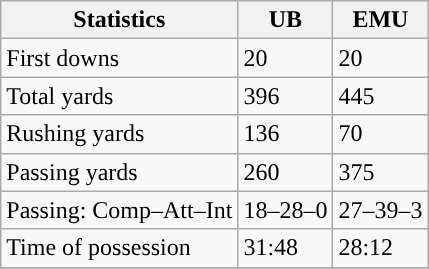<table class="wikitable" style="float: left;">
<tr>
<th>Statistics</th>
<th>UB</th>
<th>EMU</th>
</tr>
<tr>
<td>First downs</td>
<td>20</td>
<td>20</td>
</tr>
<tr>
<td>Total yards</td>
<td>396</td>
<td>445</td>
</tr>
<tr>
<td>Rushing yards</td>
<td>136</td>
<td>70</td>
</tr>
<tr>
<td>Passing yards</td>
<td>260</td>
<td>375</td>
</tr>
<tr>
<td>Passing: Comp–Att–Int</td>
<td>18–28–0</td>
<td>27–39–3</td>
</tr>
<tr>
<td>Time of possession</td>
<td>31:48</td>
<td>28:12</td>
</tr>
<tr>
</tr>
</table>
